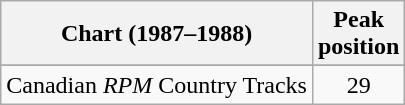<table class="wikitable">
<tr>
<th align="left">Chart (1987–1988)</th>
<th align="center">Peak<br>position</th>
</tr>
<tr>
</tr>
<tr>
<td align="left">Canadian <em>RPM</em> Country Tracks</td>
<td align="center">29</td>
</tr>
</table>
